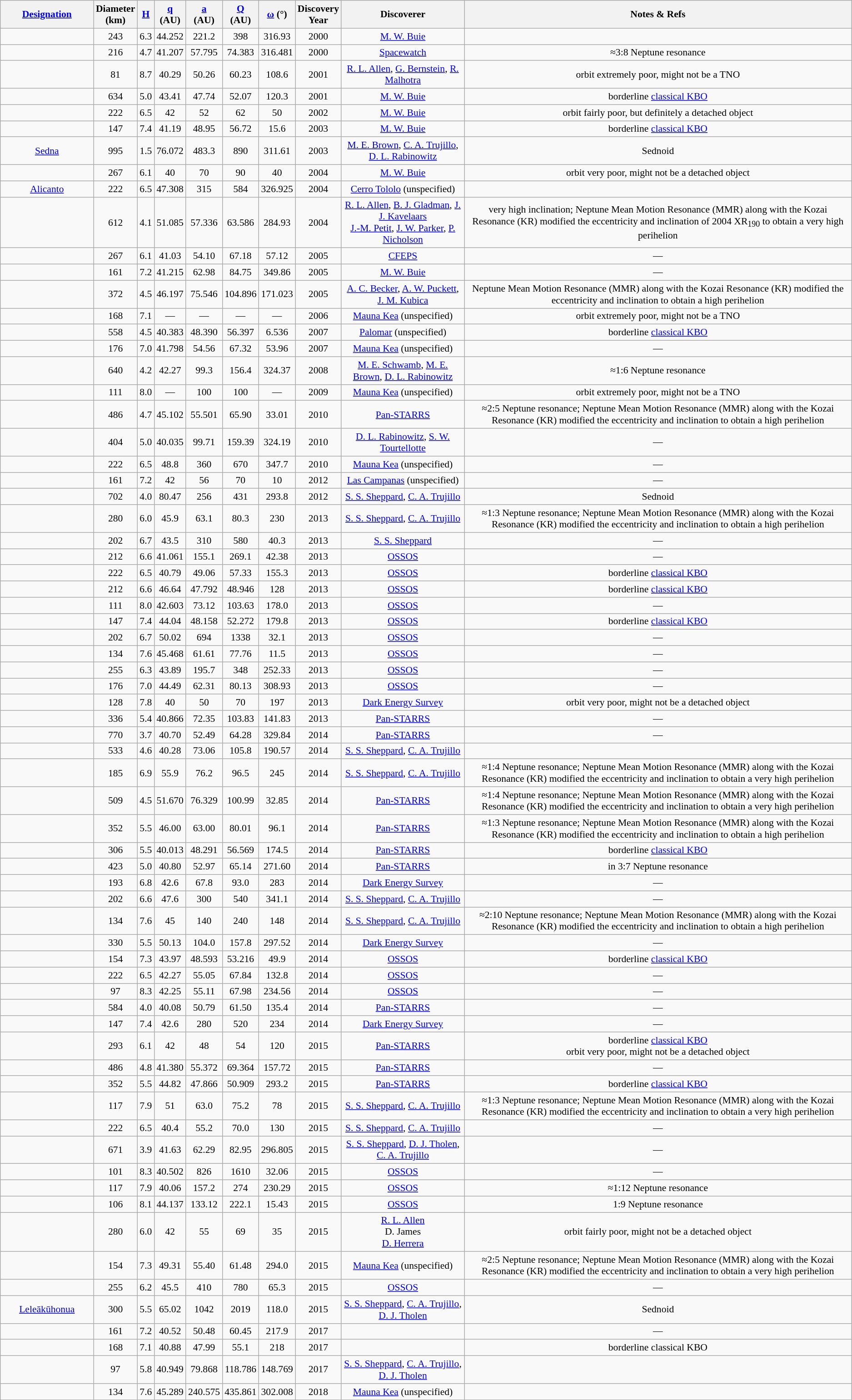<table class="wikitable sortable collapsible" style="text-align: center; font-size: 0.9em;">
<tr>
<th data-sort-type="number" width=130><a href='#'>Designation</a></th>
<th data-sort-type="number">Diameter<br>(km)</th>
<th data-sort-type="number"><a href='#'>H</a></th>
<th data-sort-type="number"><a href='#'>q</a><br>(AU)</th>
<th data-sort-type="number"><a href='#'>a</a><br>(AU)</th>
<th data-sort-type="number"><a href='#'>Q</a><br>(AU)</th>
<th data-sort-type="number"><a href='#'>ω</a> (°)</th>
<th data-sort-type="number">Discovery<br>Year</th>
<th>Discoverer</th>
<th class="unsortable">Notes & Refs</th>
</tr>
<tr>
<td data-sort-value="148209"></td>
<td>243</td>
<td>6.3</td>
<td>44.252</td>
<td>221.2</td>
<td>398</td>
<td>316.93</td>
<td>2000</td>
<td><a href='#'>M. W. Buie</a></td>
<td></td>
</tr>
<tr>
<td data-sort-value="082075"></td>
<td>216</td>
<td>4.7</td>
<td>41.207</td>
<td>57.795</td>
<td>74.383</td>
<td>316.481</td>
<td>2000</td>
<td><a href='#'>Spacewatch</a></td>
<td>≈3:8 Neptune resonance</td>
</tr>
<tr>
<td></td>
<td>81</td>
<td>8.7</td>
<td>40.29</td>
<td>50.26</td>
<td>60.23</td>
<td>108.6</td>
<td>2001</td>
<td><a href='#'>R. L. Allen</a>, <a href='#'>G. Bernstein</a>, <a href='#'>R. Malhotra</a></td>
<td>orbit extremely poor, might not be a TNO</td>
</tr>
<tr>
<td data-sort-value="P2001K077A"></td>
<td>634</td>
<td>5.0</td>
<td>43.41</td>
<td>47.74</td>
<td>52.07</td>
<td>120.3</td>
<td>2001</td>
<td><a href='#'>M. W. Buie</a></td>
<td>borderline <a href='#'>classical KBO</a></td>
</tr>
<tr>
<td data-sort-value="P2002C154P"></td>
<td>222</td>
<td>6.5</td>
<td>42</td>
<td>52</td>
<td>62</td>
<td>50</td>
<td>2002</td>
<td><a href='#'>M. W. Buie</a></td>
<td>orbit fairly poor, but definitely a detached object</td>
</tr>
<tr>
<td data-sort-value="P2003U291Y"></td>
<td>147</td>
<td>7.4</td>
<td>41.19</td>
<td>48.95</td>
<td>56.72</td>
<td>15.6</td>
<td>2003</td>
<td><a href='#'>M. W. Buie</a></td>
<td>borderline <a href='#'>classical KBO</a></td>
</tr>
<tr>
<td data-sort-value="090377"><a href='#'>Sedna</a></td>
<td>995</td>
<td>1.5</td>
<td>76.072</td>
<td>483.3</td>
<td>890</td>
<td>311.61</td>
<td>2003</td>
<td><a href='#'>M. E. Brown</a>, <a href='#'>C. A. Trujillo</a>, <a href='#'>D. L. Rabinowitz</a></td>
<td>Sednoid</td>
</tr>
<tr>
<td data-sort-value="P2004P112D"></td>
<td>267</td>
<td>6.1</td>
<td>40</td>
<td>70</td>
<td>90</td>
<td>40</td>
<td>2004</td>
<td><a href='#'>M. W. Buie</a></td>
<td>orbit very poor, might not be a detached object</td>
</tr>
<tr>
<td data-sort-value="474640"><a href='#'>Alicanto</a></td>
<td>222</td>
<td>6.5</td>
<td>47.308</td>
<td>315</td>
<td>584</td>
<td>326.925</td>
<td>2004</td>
<td><a href='#'>Cerro Tololo</a> (unspecified)</td>
<td></td>
</tr>
<tr>
<td data-sort-value="P2004X190R"></td>
<td>612</td>
<td>4.1</td>
<td>51.085</td>
<td>57.336</td>
<td>63.586</td>
<td>284.93</td>
<td>2004</td>
<td><a href='#'>R. L. Allen</a>, <a href='#'>B. J. Gladman</a>, <a href='#'>J. J. Kavelaars</a><br><a href='#'>J.-M. Petit</a>, <a href='#'>J. W. Parker</a>, <a href='#'>P. Nicholson</a></td>
<td>very high inclination; Neptune Mean Motion Resonance (MMR) along with the Kozai Resonance (KR) modified the eccentricity and inclination of 2004 XR<sub>190</sub> to obtain a very high perihelion</td>
</tr>
<tr>
<td data-sort-value="P2005C081G"></td>
<td>267</td>
<td>6.1</td>
<td>41.03</td>
<td>54.10</td>
<td>67.18</td>
<td>57.12</td>
<td>2005</td>
<td><a href='#'>CFEPS</a></td>
<td>—</td>
</tr>
<tr>
<td data-sort-value="385607"></td>
<td>161</td>
<td>7.2</td>
<td>41.215</td>
<td>62.98</td>
<td>84.75</td>
<td>349.86</td>
<td>2005</td>
<td><a href='#'>M. W. Buie</a></td>
<td>—</td>
</tr>
<tr>
<td data-sort-value="145480"></td>
<td>372</td>
<td>4.5</td>
<td>46.197</td>
<td>75.546</td>
<td>104.896</td>
<td>171.023</td>
<td>2005</td>
<td><a href='#'>A. C. Becker</a>, <a href='#'>A. W. Puckett</a>, <a href='#'>J. M. Kubica</a></td>
<td>Neptune Mean Motion Resonance (MMR) along with the Kozai Resonance (KR) modified the eccentricity and inclination to obtain a high perihelion</td>
</tr>
<tr>
<td data-sort-value="P2006A101O"></td>
<td>168</td>
<td>7.1</td>
<td>—</td>
<td>—</td>
<td>—</td>
<td>—</td>
<td>2006</td>
<td><a href='#'>Mauna Kea</a> (unspecified)</td>
<td>orbit extremely poor, might not be a TNO</td>
</tr>
<tr>
<td data-sort-value="278361"></td>
<td>558</td>
<td>4.5</td>
<td>40.383</td>
<td>48.390</td>
<td>56.397</td>
<td>6.536</td>
<td>2007</td>
<td><a href='#'>Palomar</a> (unspecified)</td>
<td>borderline <a href='#'>classical KBO</a></td>
</tr>
<tr>
<td data-sort-value="P2007L038E"></td>
<td>176</td>
<td>7.0</td>
<td>41.798</td>
<td>54.56</td>
<td>67.32</td>
<td>53.96</td>
<td>2007</td>
<td><a href='#'>Mauna Kea</a> (unspecified)</td>
<td>—</td>
</tr>
<tr>
<td data-sort-value="P2008S291T"></td>
<td>640</td>
<td>4.2</td>
<td>42.27</td>
<td>99.3</td>
<td>156.4</td>
<td>324.37</td>
<td>2008</td>
<td><a href='#'>M. E. Schwamb</a>, <a href='#'>M. E. Brown</a>, <a href='#'>D. L. Rabinowitz</a></td>
<td>≈1:6 Neptune resonance</td>
</tr>
<tr>
<td data-sort-value="P2009K036X"></td>
<td>111</td>
<td>8.0</td>
<td>—</td>
<td>100</td>
<td>100</td>
<td>—</td>
<td>2009</td>
<td><a href='#'>Mauna Kea</a> (unspecified)</td>
<td>orbit extremely poor, might not be a TNO</td>
</tr>
<tr>
<td data-sort-value="P2010D093N"></td>
<td>486</td>
<td>4.7</td>
<td>45.102</td>
<td>55.501</td>
<td>65.90</td>
<td>33.01</td>
<td>2010</td>
<td><a href='#'>Pan-STARRS</a></td>
<td>≈2:5 Neptune resonance; Neptune Mean Motion Resonance (MMR) along with the Kozai Resonance (KR) modified the eccentricity and inclination to obtain a high perihelion</td>
</tr>
<tr>
<td data-sort-value="P2010E065R"></td>
<td>404</td>
<td>5.0</td>
<td>40.035</td>
<td>99.71</td>
<td>159.39</td>
<td>324.19</td>
<td>2010</td>
<td><a href='#'>D. L. Rabinowitz</a>, <a href='#'>S. W. Tourtellotte</a></td>
<td>—</td>
</tr>
<tr>
<td data-sort-value="P2010G174B"></td>
<td>222</td>
<td>6.5</td>
<td>48.8</td>
<td>360</td>
<td>670</td>
<td>347.7</td>
<td>2010</td>
<td><a href='#'>Mauna Kea</a> (unspecified)</td>
<td>—</td>
</tr>
<tr>
<td data-sort-value="P2012F084H"></td>
<td>161</td>
<td>7.2</td>
<td>42</td>
<td>56</td>
<td>70</td>
<td>10</td>
<td>2012</td>
<td><a href='#'>Las Campanas</a> (unspecified)</td>
<td>—</td>
</tr>
<tr>
<td data-sort-value="P2012V113P"></td>
<td>702</td>
<td>4.0</td>
<td>80.47</td>
<td>256</td>
<td>431</td>
<td>293.8</td>
<td>2012</td>
<td><a href='#'>S. S. Sheppard</a>, <a href='#'>C. A. Trujillo</a></td>
<td>Sednoid</td>
</tr>
<tr>
<td data-sort-value="P2013Q028Q"></td>
<td>280</td>
<td>6.0</td>
<td>45.9</td>
<td>63.1</td>
<td>80.3</td>
<td>230</td>
<td>2013</td>
<td><a href='#'>S. S. Sheppard</a>, <a href='#'>C. A. Trujillo</a></td>
<td>≈1:3 Neptune resonance; Neptune Mean Motion Resonance (MMR) along with the Kozai Resonance (KR) modified the eccentricity and inclination to obtain a high perihelion</td>
</tr>
<tr>
<td data-sort-value="P2013F028T"></td>
<td>202</td>
<td>6.7</td>
<td>43.5</td>
<td>310</td>
<td>580</td>
<td>40.3</td>
<td>2013</td>
<td><a href='#'>S. S. Sheppard</a></td>
<td>—</td>
</tr>
<tr>
<td data-sort-value="496315"></td>
<td>212</td>
<td>6.6</td>
<td>41.061</td>
<td>155.1</td>
<td>269.1</td>
<td>42.38</td>
<td>2013</td>
<td><a href='#'>OSSOS</a></td>
<td>—</td>
</tr>
<tr>
<td data-sort-value="P2013G136Q"></td>
<td>222</td>
<td>6.5</td>
<td>40.79</td>
<td>49.06</td>
<td>57.33</td>
<td>155.3</td>
<td>2013</td>
<td><a href='#'>OSSOS</a></td>
<td>borderline <a href='#'>classical KBO</a></td>
</tr>
<tr>
<td data-sort-value="P2013G138G"></td>
<td>212</td>
<td>6.6</td>
<td>46.64</td>
<td>47.792</td>
<td>48.946</td>
<td>128</td>
<td>2013</td>
<td><a href='#'>OSSOS</a></td>
<td>borderline <a href='#'>classical KBO</a></td>
</tr>
<tr>
<td data-sort-value="500876"></td>
<td>111</td>
<td>8.0</td>
<td>42.603</td>
<td>73.12</td>
<td>103.63</td>
<td>178.0</td>
<td>2013</td>
<td><a href='#'>OSSOS</a></td>
<td>—</td>
</tr>
<tr>
<td data-sort-value="500880"></td>
<td>147</td>
<td>7.4</td>
<td>44.04</td>
<td>48.158</td>
<td>52.272</td>
<td>179.8</td>
<td>2013</td>
<td><a href='#'>OSSOS</a></td>
<td>borderline <a href='#'>classical KBO</a></td>
</tr>
<tr>
<td data-sort-value="P2013S099Y"></td>
<td>202</td>
<td>6.7</td>
<td>50.02</td>
<td>694</td>
<td>1338</td>
<td>32.1</td>
<td>2013</td>
<td><a href='#'>OSSOS</a></td>
<td>—</td>
</tr>
<tr>
<td data-sort-value="P2013S100K"></td>
<td>134</td>
<td>7.6</td>
<td>45.468</td>
<td>61.61</td>
<td>77.76</td>
<td>11.5</td>
<td>2013</td>
<td><a href='#'>OSSOS</a></td>
<td>—</td>
</tr>
<tr>
<td data-sort-value="505478"></td>
<td>255</td>
<td>6.3</td>
<td>43.89</td>
<td>195.7</td>
<td>348</td>
<td>252.33</td>
<td>2013</td>
<td><a href='#'>OSSOS</a></td>
<td>—</td>
</tr>
<tr>
<td data-sort-value="P2013U017B"></td>
<td>176</td>
<td>7.0</td>
<td>44.49</td>
<td>62.31</td>
<td>80.13</td>
<td>308.93</td>
<td>2013</td>
<td><a href='#'>OSSOS</a></td>
<td>—</td>
</tr>
<tr>
<td data-sort-value="P2013V024D"></td>
<td>128</td>
<td>7.8</td>
<td>40</td>
<td>50</td>
<td>70</td>
<td>197</td>
<td>2013</td>
<td><a href='#'>Dark Energy Survey</a></td>
<td>orbit very poor, might not be a detached object</td>
</tr>
<tr>
<td data-sort-value="P2013Y151J"></td>
<td>336</td>
<td>5.4</td>
<td>40.866</td>
<td>72.35</td>
<td>103.83</td>
<td>141.83</td>
<td>2013</td>
<td><a href='#'>Pan-STARRS</a></td>
<td>—</td>
</tr>
<tr>
<td data-sort-value="P2014E051Z"></td>
<td>770</td>
<td>3.7</td>
<td>40.70</td>
<td>52.49</td>
<td>64.28</td>
<td>329.84</td>
<td>2014</td>
<td><a href='#'>Pan-STARRS</a></td>
<td>—</td>
</tr>
<tr>
<td data-sort-value="P2014F069C"></td>
<td>533</td>
<td>4.6</td>
<td>40.28</td>
<td>73.06</td>
<td>105.8</td>
<td>190.57</td>
<td>2014</td>
<td><a href='#'>S. S. Sheppard</a>, <a href='#'>C. A. Trujillo</a></td>
<td></td>
</tr>
<tr>
<td data-sort-value="P2014F071Z"></td>
<td>185</td>
<td>6.9</td>
<td>55.9</td>
<td>76.2</td>
<td>96.5</td>
<td>245</td>
<td>2014</td>
<td><a href='#'>S. S. Sheppard</a>, <a href='#'>C. A. Trujillo</a></td>
<td>≈1:4 Neptune resonance; Neptune Mean Motion Resonance (MMR) along with the Kozai Resonance (KR) modified the eccentricity and inclination to obtain a very high perihelion</td>
</tr>
<tr>
<td data-sort-value="P2014F072C"></td>
<td>509</td>
<td>4.5</td>
<td>51.670</td>
<td>76.329</td>
<td>100.99</td>
<td>32.85</td>
<td>2014</td>
<td><a href='#'>Pan-STARRS</a></td>
<td>≈1:4 Neptune resonance; Neptune Mean Motion Resonance (MMR) along with the Kozai Resonance (KR) modified the eccentricity and inclination to obtain a very high perihelion</td>
</tr>
<tr>
<td data-sort-value="P2014J080M"></td>
<td>352</td>
<td>5.5</td>
<td>46.00</td>
<td>63.00</td>
<td>80.01</td>
<td>96.1</td>
<td>2014</td>
<td><a href='#'>Pan-STARRS</a></td>
<td>≈1:3 Neptune resonance; Neptune Mean Motion Resonance (MMR) along with the Kozai Resonance (KR) modified the eccentricity and inclination to obtain a high perihelion</td>
</tr>
<tr>
<td data-sort-value="P2014J080S"></td>
<td>306</td>
<td>5.5</td>
<td>40.013</td>
<td>48.291</td>
<td>56.569</td>
<td>174.5</td>
<td>2014</td>
<td><a href='#'>Pan-STARRS</a></td>
<td>borderline <a href='#'>classical KBO</a></td>
</tr>
<tr>
<td data-sort-value="P2014O394J"></td>
<td>423</td>
<td>5.0</td>
<td>40.80</td>
<td>52.97</td>
<td>65.14</td>
<td>271.60</td>
<td>2014</td>
<td><a href='#'>Pan-STARRS</a></td>
<td>in 3:7 Neptune resonance</td>
</tr>
<tr>
<td data-sort-value="P2014Q441R"></td>
<td>193</td>
<td>6.8</td>
<td>42.6</td>
<td>67.8</td>
<td>93.0</td>
<td>283</td>
<td>2014</td>
<td><a href='#'>Dark Energy Survey</a></td>
<td>—</td>
</tr>
<tr>
<td data-sort-value="P2014S349R"></td>
<td>202</td>
<td>6.6</td>
<td>47.6</td>
<td>300</td>
<td>540</td>
<td>341.1</td>
<td>2014</td>
<td><a href='#'>S. S. Sheppard</a>, <a href='#'>C. A. Trujillo</a></td>
<td>—</td>
</tr>
<tr>
<td data-sort-value="P2014S349S"></td>
<td>134</td>
<td>7.6</td>
<td>45</td>
<td>140</td>
<td>240</td>
<td>148</td>
<td>2014</td>
<td><a href='#'>S. S. Sheppard</a>, <a href='#'>C. A. Trujillo</a></td>
<td>≈2:10 Neptune resonance; Neptune Mean Motion Resonance (MMR) along with the Kozai Resonance (KR) modified the eccentricity and inclination to obtain a high perihelion</td>
</tr>
<tr>
<td data-sort-value="P2014S373T"></td>
<td>330</td>
<td>5.5</td>
<td>50.13</td>
<td>104.0</td>
<td>157.8</td>
<td>297.52</td>
<td>2014</td>
<td><a href='#'>Dark Energy Survey</a></td>
<td>—</td>
</tr>
<tr>
<td data-sort-value="P2014U228T"></td>
<td>154</td>
<td>7.3</td>
<td>43.97</td>
<td>48.593</td>
<td>53.216</td>
<td>49.9</td>
<td>2014</td>
<td><a href='#'>OSSOS</a></td>
<td>borderline <a href='#'>classical KBO</a></td>
</tr>
<tr>
<td data-sort-value="P2014U230A"></td>
<td>222</td>
<td>6.5</td>
<td>42.27</td>
<td>55.05</td>
<td>67.84</td>
<td>132.8</td>
<td>2014</td>
<td><a href='#'>OSSOS</a></td>
<td>—</td>
</tr>
<tr>
<td data-sort-value="P2014U231O"></td>
<td>97</td>
<td>8.3</td>
<td>42.25</td>
<td>55.11</td>
<td>67.98</td>
<td>234.56</td>
<td>2014</td>
<td><a href='#'>OSSOS</a></td>
<td>—</td>
</tr>
<tr>
<td data-sort-value="P2014W509K"></td>
<td>584</td>
<td>4.0</td>
<td>40.08</td>
<td>50.79</td>
<td>61.50</td>
<td>135.4</td>
<td>2014</td>
<td><a href='#'>Pan-STARRS</a></td>
<td>—</td>
</tr>
<tr>
<td data-sort-value="P2014W556B"></td>
<td>147</td>
<td>7.4</td>
<td>42.6</td>
<td>280</td>
<td>520</td>
<td>234</td>
<td>2014</td>
<td><a href='#'>Dark Energy Survey</a></td>
<td>—</td>
</tr>
<tr>
<td data-sort-value="P2015A281L"></td>
<td>293</td>
<td>6.1</td>
<td>42</td>
<td>48</td>
<td>54</td>
<td>120</td>
<td>2015</td>
<td><a href='#'>Pan-STARRS</a></td>
<td>borderline <a href='#'>classical KBO</a><br>orbit very poor, might not be a detached object</td>
</tr>
<tr>
<td data-sort-value="495603"></td>
<td>486</td>
<td>4.8</td>
<td>41.380</td>
<td>55.372</td>
<td>69.364</td>
<td>157.72</td>
<td>2015</td>
<td><a href='#'>Pan-STARRS</a></td>
<td>—</td>
</tr>
<tr>
<td data-sort-value="487581"></td>
<td>352</td>
<td>5.5</td>
<td>44.82</td>
<td>47.866</td>
<td>50.909</td>
<td>293.2</td>
<td>2015</td>
<td><a href='#'>Pan-STARRS</a></td>
<td>borderline <a href='#'>classical KBO</a></td>
</tr>
<tr>
<td data-sort-value="P2015F345J"></td>
<td>117</td>
<td>7.9</td>
<td>51</td>
<td>63.0</td>
<td>75.2</td>
<td>78</td>
<td>2015</td>
<td><a href='#'>S. S. Sheppard</a>, <a href='#'>C. A. Trujillo</a></td>
<td>≈1:3 Neptune resonance; Neptune Mean Motion Resonance (MMR) along with the Kozai Resonance (KR) modified the eccentricity and inclination to obtain a very high perihelion</td>
</tr>
<tr>
<td data-sort-value="P2015G050P"></td>
<td>222</td>
<td>6.5</td>
<td>40.4</td>
<td>55.2</td>
<td>70.0</td>
<td>130</td>
<td>2015</td>
<td><a href='#'>S. S. Sheppard</a>, <a href='#'>C. A. Trujillo</a></td>
<td>—</td>
</tr>
<tr>
<td data-sort-value="P2015K162H"></td>
<td>671</td>
<td>3.9</td>
<td>41.63</td>
<td>62.29</td>
<td>82.95</td>
<td>296.805</td>
<td>2015</td>
<td><a href='#'>S. S. Sheppard</a>, <a href='#'>D. J. Tholen</a>, <a href='#'>C. A. Trujillo</a></td>
<td>—</td>
</tr>
<tr>
<td data-sort-value="P2015K163G"></td>
<td>101</td>
<td>8.3</td>
<td>40.502</td>
<td>826</td>
<td>1610</td>
<td>32.06</td>
<td>2015</td>
<td><a href='#'>OSSOS</a></td>
<td>—</td>
</tr>
<tr>
<td data-sort-value="P2015K163H"></td>
<td>117</td>
<td>7.9</td>
<td>40.06</td>
<td>157.2</td>
<td>274</td>
<td>230.29</td>
<td>2015</td>
<td><a href='#'>OSSOS</a></td>
<td>≈1:12 Neptune resonance</td>
</tr>
<tr>
<td data-sort-value="P2015K172E"></td>
<td>106</td>
<td>8.1</td>
<td>44.137</td>
<td>133.12</td>
<td>222.1</td>
<td>15.43</td>
<td>2015</td>
<td><a href='#'>OSSOS</a></td>
<td>1:9 Neptune resonance</td>
</tr>
<tr>
<td data-sort-value="P2015K172G"></td>
<td>280</td>
<td>6.0</td>
<td>42</td>
<td>55</td>
<td>69</td>
<td>35</td>
<td>2015</td>
<td><a href='#'>R. L. Allen</a><br>D. James<br><a href='#'>D. Herrera</a></td>
<td>orbit fairly poor, might not be a detached object</td>
</tr>
<tr>
<td data-sort-value="P2015K174Q"></td>
<td>154</td>
<td>7.3</td>
<td>49.31</td>
<td>55.40</td>
<td>61.48</td>
<td>294.0</td>
<td>2015</td>
<td><a href='#'>Mauna Kea</a> (unspecified)</td>
<td>≈2:5 Neptune resonance; Neptune Mean Motion Resonance (MMR) along with the Kozai Resonance (KR) modified the eccentricity and inclination to obtain a very high perihelion</td>
</tr>
<tr>
<td data-sort-value="P2015R245X"></td>
<td>255</td>
<td>6.2</td>
<td>45.5</td>
<td>410</td>
<td>780</td>
<td>65.3</td>
<td>2015</td>
<td><a href='#'>OSSOS</a></td>
<td>—</td>
</tr>
<tr>
<td data-sort-value="P2015T387G"><a href='#'>Leleākūhonua</a></td>
<td>300</td>
<td>5.5</td>
<td>65.02</td>
<td>1042</td>
<td>2019</td>
<td>118.0</td>
<td>2015</td>
<td><a href='#'>S. S. Sheppard</a>, <a href='#'>C. A. Trujillo</a>, <a href='#'>D. J. Tholen</a></td>
<td>Sednoid</td>
</tr>
<tr>
<td></td>
<td>161</td>
<td>7.2</td>
<td>40.52</td>
<td>50.48</td>
<td>60.45</td>
<td>217.9</td>
<td>2017</td>
<td></td>
<td>—</td>
</tr>
<tr>
<td></td>
<td>168</td>
<td>7.1</td>
<td>40.88</td>
<td>47.99</td>
<td>55.1</td>
<td>218</td>
<td>2017</td>
<td></td>
<td>borderline classical KBO</td>
</tr>
<tr>
<td data-sort-value="P2017S132N"></td>
<td>97</td>
<td>5.8</td>
<td>40.949</td>
<td>79.868</td>
<td>118.786</td>
<td>148.769</td>
<td>2017</td>
<td><a href='#'>S. S. Sheppard</a>, <a href='#'>C. A. Trujillo</a>, <a href='#'>D. J. Tholen</a></td>
<td></td>
</tr>
<tr>
<td data-sort-value="P2018V035M"></td>
<td>134</td>
<td>7.6</td>
<td>45.289</td>
<td>240.575</td>
<td>435.861</td>
<td>302.008</td>
<td>2018</td>
<td><a href='#'>Mauna Kea</a> (unspecified)</td>
<td></td>
</tr>
</table>
